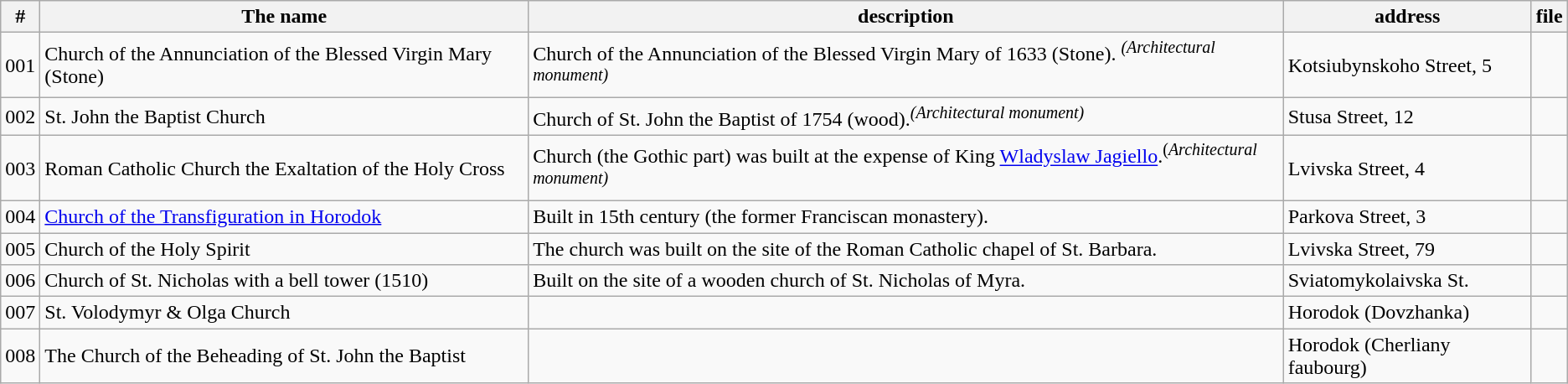<table class="wikitable">
<tr>
<th>#</th>
<th>The name</th>
<th>description</th>
<th>address</th>
<th>file</th>
</tr>
<tr>
<td>001</td>
<td>Church of the Annunciation of the Blessed Virgin Mary (Stone)</td>
<td>Church of the Annunciation of the Blessed Virgin Mary of 1633 (Stone). <sup><em>(Architectural monument)</em></sup></td>
<td>Kotsiubynskoho Street, 5</td>
<td> </td>
</tr>
<tr>
<td>002</td>
<td>St. John the Baptist Church</td>
<td>Church of St. John the Baptist of 1754 (wood).<sup><em>(Architectural monument)</em></sup></td>
<td>Stusa Street, 12</td>
<td></td>
</tr>
<tr>
<td>003</td>
<td>Roman Catholic Church the Exaltation of the Holy Cross</td>
<td>Church (the Gothic part) was built at the expense of King <a href='#'>Wladyslaw Jagiello</a>.<sup>(<em>Architectural monument)</em></sup></td>
<td>Lvivska Street, 4</td>
<td>   </td>
</tr>
<tr>
<td>004</td>
<td><a href='#'>Church of the Transfiguration in Horodok</a></td>
<td>Built in 15th century (the former Franciscan monastery).</td>
<td>Parkova Street, 3</td>
<td> </td>
</tr>
<tr>
<td>005</td>
<td>Church of the Holy Spirit</td>
<td>The church was built on the site of the Roman Catholic chapel of St. Barbara.</td>
<td>Lvivska Street, 79</td>
<td> </td>
</tr>
<tr>
<td>006</td>
<td>Church of St. Nicholas with a bell tower (1510)</td>
<td>Built on the site of a wooden church of St. Nicholas of Myra.</td>
<td>Sviatomykolaivska St.</td>
<td></td>
</tr>
<tr>
<td>007</td>
<td>St. Volodymyr & Olga Church</td>
<td></td>
<td>Horodok (Dovzhanka)</td>
<td></td>
</tr>
<tr>
<td>008</td>
<td>The Church of the Beheading of St. John the Baptist</td>
<td></td>
<td>Horodok (Cherliany faubourg)</td>
<td><br></td>
</tr>
</table>
